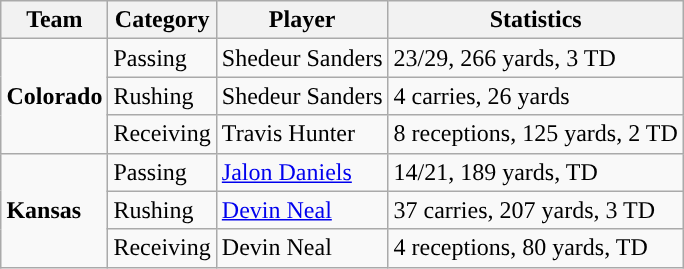<table class="wikitable" style="float: right;">
<tr>
<th>Team</th>
<th>Category</th>
<th>Player</th>
<th>Statistics</th>
</tr>
<tr>
<td rowspan=3><strong>Colorado</strong></td>
<td>Passing</td>
<td>Shedeur Sanders</td>
<td>23/29, 266 yards, 3 TD</td>
</tr>
<tr>
<td>Rushing</td>
<td>Shedeur Sanders</td>
<td>4 carries, 26 yards</td>
</tr>
<tr>
<td>Receiving</td>
<td>Travis Hunter</td>
<td>8 receptions, 125 yards, 2 TD</td>
</tr>
<tr>
<td rowspan=3><strong>Kansas</strong></td>
<td>Passing</td>
<td><a href='#'>Jalon Daniels</a></td>
<td>14/21, 189 yards, TD</td>
</tr>
<tr>
<td>Rushing</td>
<td><a href='#'>Devin Neal</a></td>
<td>37 carries, 207 yards, 3 TD</td>
</tr>
<tr>
<td>Receiving</td>
<td>Devin Neal</td>
<td>4 receptions, 80 yards, TD</td>
</tr>
</table>
